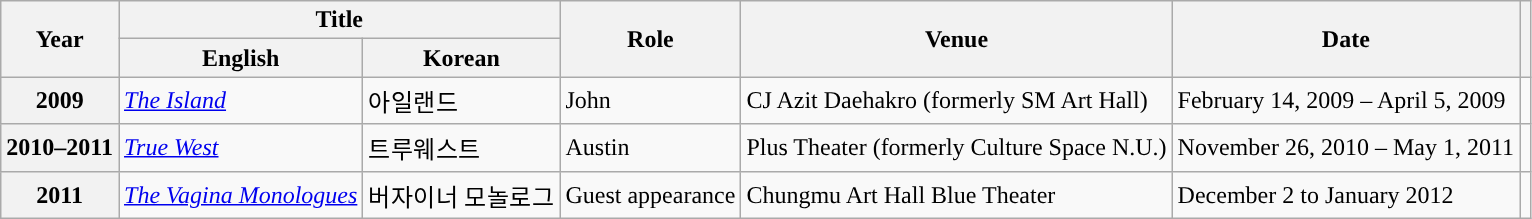<table class="wikitable sortable plainrowheaders" style="text-align:left; font-size:100%;">
<tr>
<th scope="col" rowspan="2">Year</th>
<th scope="col" colspan="2">Title</th>
<th scope="col" rowspan="2">Role</th>
<th scope="col" rowspan="2" class="unsortable">Venue</th>
<th scope="col" rowspan="2">Date</th>
<th rowspan="2" scope="col" class="unsortable"></th>
</tr>
<tr>
<th>English</th>
<th>Korean</th>
</tr>
<tr>
<th scope="row">2009</th>
<td><em><a href='#'>The Island</a></em></td>
<td>아일랜드</td>
<td>John</td>
<td>CJ Azit Daehakro (formerly SM Art Hall)</td>
<td>February 14, 2009 – April 5, 2009</td>
<td></td>
</tr>
<tr>
<th scope="row">2010–2011</th>
<td><em><a href='#'>True West</a></em></td>
<td>트루웨스트</td>
<td>Austin</td>
<td>Plus Theater (formerly Culture Space N.U.)</td>
<td>November 26, 2010 – May 1, 2011</td>
<td></td>
</tr>
<tr>
<th scope="row">2011</th>
<td><em><a href='#'>The Vagina Monologues</a></em></td>
<td>버자이너 모놀로그</td>
<td>Guest appearance</td>
<td>Chungmu Art Hall Blue Theater</td>
<td>December 2 to January 2012</td>
<td></td>
</tr>
</table>
